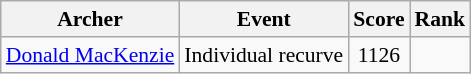<table class="wikitable" style="font-size:90%">
<tr>
<th>Archer</th>
<th>Event</th>
<th>Score</th>
<th>Rank</th>
</tr>
<tr align=center>
<td align=left><a href='#'>Donald MacKenzie</a></td>
<td>Individual recurve</td>
<td>1126</td>
<td></td>
</tr>
</table>
